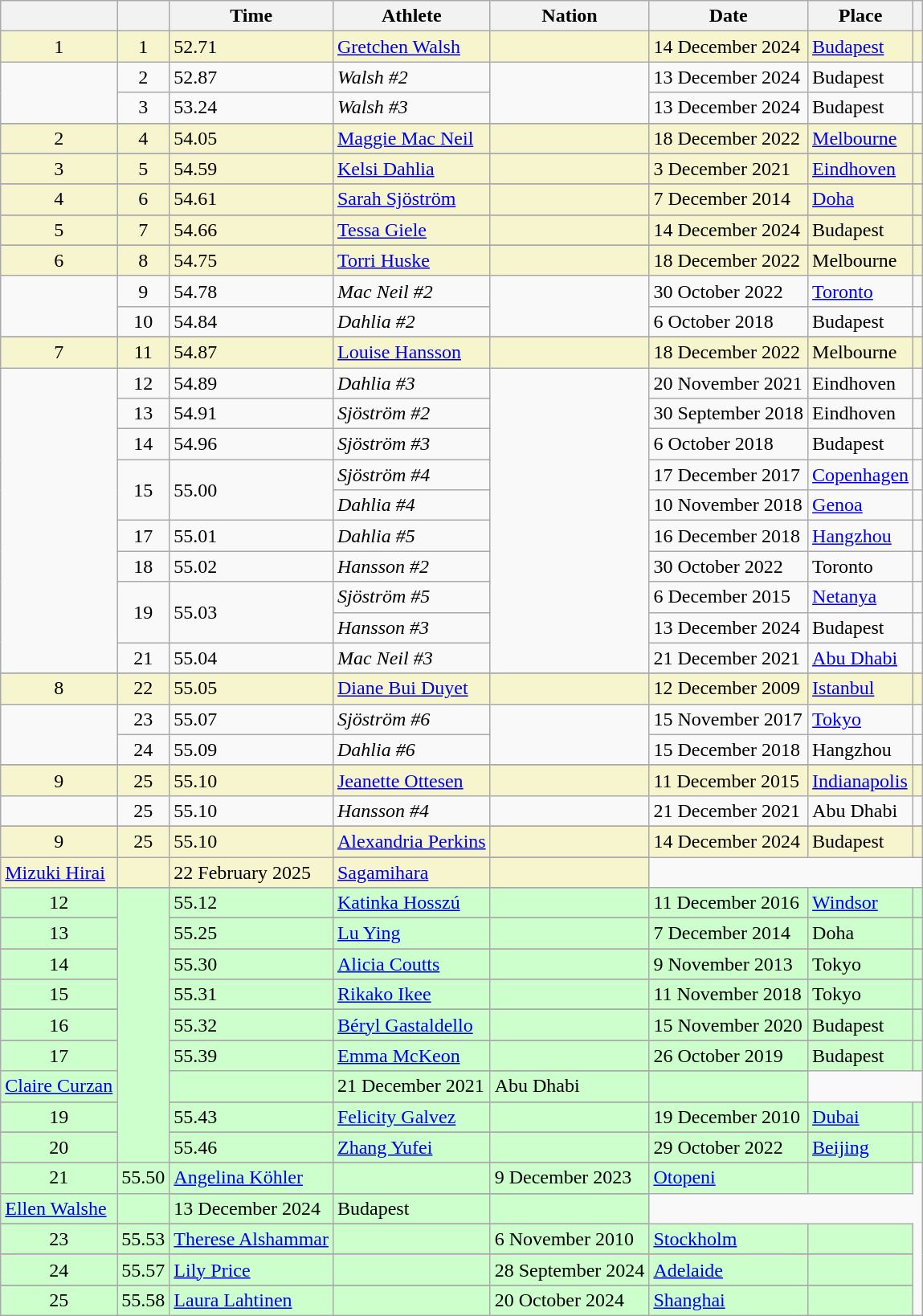<table class="wikitable sortable">
<tr>
<th></th>
<th></th>
<th>Time</th>
<th>Athlete</th>
<th>Nation</th>
<th>Date</th>
<th>Place</th>
<th class="unsortable"></th>
</tr>
<tr bgcolor=f6F5CE>
<td align=center>1</td>
<td align=center>1</td>
<td>52.71</td>
<td><a href='#'>Gretchen Walsh</a></td>
<td></td>
<td>14 December 2024</td>
<td><a href='#'>Budapest</a></td>
<td></td>
</tr>
<tr>
<td rowspan="2"></td>
<td align=center>2</td>
<td>52.87</td>
<td><em>Walsh #2</em></td>
<td rowspan="2"></td>
<td>13 December 2024</td>
<td>Budapest</td>
<td></td>
</tr>
<tr>
<td align=center>3</td>
<td>53.24</td>
<td><em>Walsh #3</em></td>
<td>13 December 2024</td>
<td>Budapest</td>
<td></td>
</tr>
<tr>
</tr>
<tr bgcolor=f6F5CE>
<td align=center>2</td>
<td align=center>4</td>
<td>54.05</td>
<td><a href='#'>Maggie Mac Neil</a></td>
<td></td>
<td>18 December 2022</td>
<td><a href='#'>Melbourne</a></td>
<td></td>
</tr>
<tr>
</tr>
<tr bgcolor=f6F5CE>
<td align=center>3</td>
<td align=center>5</td>
<td>54.59</td>
<td><a href='#'>Kelsi Dahlia</a></td>
<td></td>
<td>3 December 2021</td>
<td><a href='#'>Eindhoven</a></td>
<td></td>
</tr>
<tr>
</tr>
<tr bgcolor=f6F5CE>
<td align=center>4</td>
<td align=center>6</td>
<td>54.61</td>
<td><a href='#'>Sarah Sjöström</a></td>
<td></td>
<td>7 December 2014</td>
<td><a href='#'>Doha</a></td>
<td></td>
</tr>
<tr>
</tr>
<tr bgcolor=f6F5CE>
<td align=center>5</td>
<td align=center>7</td>
<td>54.66</td>
<td><a href='#'>Tessa Giele</a></td>
<td></td>
<td>14 December 2024</td>
<td>Budapest</td>
<td></td>
</tr>
<tr>
</tr>
<tr bgcolor=f6F5CE>
<td align=center>6</td>
<td align=center>8</td>
<td>54.75</td>
<td><a href='#'>Torri Huske</a></td>
<td></td>
<td>18 December 2022</td>
<td>Melbourne</td>
<td></td>
</tr>
<tr>
<td rowspan="2"></td>
<td align=center>9</td>
<td>54.78</td>
<td><em>Mac Neil #2</em></td>
<td rowspan="2"></td>
<td>30 October 2022</td>
<td><a href='#'>Toronto</a></td>
<td></td>
</tr>
<tr>
<td align=center>10</td>
<td>54.84</td>
<td><em>Dahlia #2</em></td>
<td>6 October 2018</td>
<td>Budapest</td>
<td></td>
</tr>
<tr>
</tr>
<tr bgcolor=f6F5CE>
<td align=center>7</td>
<td align=center>11</td>
<td>54.87</td>
<td><a href='#'>Louise Hansson</a></td>
<td></td>
<td>18 December 2022</td>
<td>Melbourne</td>
<td></td>
</tr>
<tr>
<td rowspan="10"></td>
<td align=center>12</td>
<td>54.89</td>
<td><em>Dahlia #3</em></td>
<td rowspan="10"></td>
<td>20 November 2021</td>
<td>Eindhoven</td>
<td></td>
</tr>
<tr>
<td align=center>13</td>
<td>54.91</td>
<td><em>Sjöström #2</em></td>
<td>30 September 2018</td>
<td>Eindhoven</td>
<td></td>
</tr>
<tr>
<td align=center>14</td>
<td>54.96</td>
<td><em>Sjöström #3</em></td>
<td>6 October 2018</td>
<td>Budapest</td>
<td></td>
</tr>
<tr>
<td rowspan="2" align=center>15</td>
<td rowspan="2">55.00</td>
<td><em>Sjöström #4</em></td>
<td>17 December 2017</td>
<td><a href='#'>Copenhagen</a></td>
<td></td>
</tr>
<tr>
<td><em>Dahlia #4</em></td>
<td>10 November 2018</td>
<td><a href='#'>Genoa</a></td>
<td></td>
</tr>
<tr>
<td align=center>17</td>
<td>55.01</td>
<td><em>Dahlia #5</em></td>
<td>16 December 2018</td>
<td><a href='#'>Hangzhou</a></td>
<td></td>
</tr>
<tr>
<td align=center>18</td>
<td>55.02</td>
<td><em>Hansson #2</em></td>
<td>30 October 2022</td>
<td>Toronto</td>
<td></td>
</tr>
<tr>
<td rowspan="2" align=center>19</td>
<td rowspan="2">55.03</td>
<td><em>Sjöström #5</em></td>
<td>6 December 2015</td>
<td><a href='#'>Netanya</a></td>
<td></td>
</tr>
<tr>
<td><em>Hansson #3</em></td>
<td>13 December 2024</td>
<td>Budapest</td>
<td></td>
</tr>
<tr>
<td align=center>21</td>
<td>55.04</td>
<td><em>Mac Neil #3</em></td>
<td>21 December 2021</td>
<td><a href='#'>Abu Dhabi</a></td>
<td></td>
</tr>
<tr>
</tr>
<tr bgcolor=f6F5CE>
<td align=center>8</td>
<td align=center>22</td>
<td>55.05</td>
<td><a href='#'>Diane Bui Duyet</a></td>
<td></td>
<td>12 December 2009</td>
<td><a href='#'>Istanbul</a></td>
<td></td>
</tr>
<tr>
<td rowspan="2"></td>
<td align=center>23</td>
<td>55.07</td>
<td><em>Sjöström #6</em></td>
<td rowspan="2"></td>
<td>15 November 2017</td>
<td><a href='#'>Tokyo</a></td>
<td></td>
</tr>
<tr>
<td align=center>24</td>
<td>55.09</td>
<td><em>Dahlia #6</em></td>
<td>15 December 2018</td>
<td>Hangzhou</td>
<td></td>
</tr>
<tr>
</tr>
<tr bgcolor=f6F5CE>
<td align=center>9</td>
<td align=center>25</td>
<td>55.10</td>
<td><a href='#'>Jeanette Ottesen</a></td>
<td></td>
<td>11 December 2015</td>
<td><a href='#'>Indianapolis</a></td>
<td></td>
</tr>
<tr>
<td></td>
<td align=center>25</td>
<td>55.10</td>
<td><em>Hansson #4</em></td>
<td></td>
<td>21 December 2021</td>
<td>Abu Dhabi</td>
<td></td>
</tr>
<tr>
</tr>
<tr bgcolor=f6F5CE>
<td rowspan="2" align=center>9</td>
<td rowspan="2" align=center>25</td>
<td rowspan="2">55.10</td>
<td><a href='#'>Alexandria Perkins</a></td>
<td></td>
<td>14 December 2024</td>
<td>Budapest</td>
<td></td>
</tr>
<tr>
</tr>
<tr bgcolor=f6F5CE>
<td><a href='#'>Mizuki Hirai</a></td>
<td></td>
<td>22 February 2025</td>
<td><a href='#'>Sagamihara</a></td>
<td></td>
</tr>
<tr>
</tr>
<tr bgcolor=CCFFCC>
<td align=center>12</td>
<td rowspan="18"></td>
<td>55.12</td>
<td><a href='#'>Katinka Hosszú</a></td>
<td></td>
<td>11 December 2016</td>
<td><a href='#'>Windsor</a></td>
<td></td>
</tr>
<tr>
</tr>
<tr bgcolor=CCFFCC>
<td align=center>13</td>
<td>55.25</td>
<td><a href='#'>Lu Ying</a></td>
<td></td>
<td>7 December 2014</td>
<td>Doha</td>
<td></td>
</tr>
<tr>
</tr>
<tr bgcolor=CCFFCC>
<td align=center>14</td>
<td>55.30</td>
<td><a href='#'>Alicia Coutts</a></td>
<td></td>
<td>9 November 2013</td>
<td>Tokyo</td>
<td></td>
</tr>
<tr>
</tr>
<tr bgcolor=CCFFCC>
<td align=center>15</td>
<td>55.31</td>
<td><a href='#'>Rikako Ikee</a></td>
<td></td>
<td>11 November 2018</td>
<td>Tokyo</td>
<td></td>
</tr>
<tr>
</tr>
<tr bgcolor=CCFFCC>
<td align=center>16</td>
<td>55.32</td>
<td><a href='#'>Béryl Gastaldello</a></td>
<td></td>
<td>15 November 2020</td>
<td>Budapest</td>
<td></td>
</tr>
<tr>
</tr>
<tr bgcolor=CCFFCC>
<td rowspan="2" align=center>17</td>
<td rowspan="2">55.39</td>
<td><a href='#'>Emma McKeon</a></td>
<td></td>
<td>26 October 2019</td>
<td>Budapest</td>
<td></td>
</tr>
<tr>
</tr>
<tr bgcolor=CCFFCC>
<td><a href='#'>Claire Curzan</a></td>
<td></td>
<td>21 December 2021</td>
<td>Abu Dhabi</td>
<td></td>
</tr>
<tr>
</tr>
<tr bgcolor=CCFFCC>
<td align=center>19</td>
<td>55.43</td>
<td><a href='#'>Felicity Galvez</a></td>
<td></td>
<td>19 December 2010</td>
<td><a href='#'>Dubai</a></td>
<td></td>
</tr>
<tr>
</tr>
<tr bgcolor=CCFFCC>
<td align=center>20</td>
<td>55.46</td>
<td><a href='#'>Zhang Yufei</a></td>
<td></td>
<td>29 October 2022</td>
<td><a href='#'>Beijing</a></td>
<td></td>
</tr>
<tr>
</tr>
<tr bgcolor=CCFFCC>
<td rowspan="2" align=center>21</td>
<td rowspan="2">55.50</td>
<td><a href='#'>Angelina Köhler</a></td>
<td></td>
<td>9 December 2023</td>
<td><a href='#'>Otopeni</a></td>
<td></td>
</tr>
<tr>
</tr>
<tr bgcolor=CCFFCC>
<td><a href='#'>Ellen Walshe</a></td>
<td></td>
<td>13 December 2024</td>
<td>Budapest</td>
<td></td>
</tr>
<tr>
</tr>
<tr bgcolor=CCFFCC>
<td align=center>23</td>
<td>55.53</td>
<td><a href='#'>Therese Alshammar</a></td>
<td></td>
<td>6 November 2010</td>
<td><a href='#'>Stockholm</a></td>
<td></td>
</tr>
<tr>
</tr>
<tr bgcolor=CCFFCC>
<td align=center>24</td>
<td>55.57</td>
<td><a href='#'>Lily Price</a></td>
<td></td>
<td>28 September 2024</td>
<td><a href='#'>Adelaide</a></td>
<td></td>
</tr>
<tr>
</tr>
<tr bgcolor=CCFFCC>
<td align=center>25</td>
<td>55.58</td>
<td><a href='#'>Laura Lahtinen</a></td>
<td></td>
<td>20 October 2024</td>
<td><a href='#'>Shanghai</a></td>
<td></td>
</tr>
</table>
